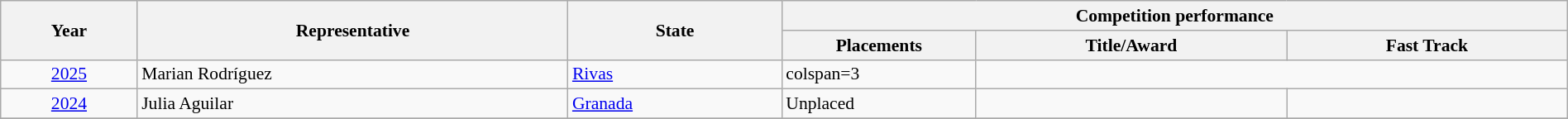<table class="wikitable defaultcenter" style="font-size:90%; width:100%;">
<tr>
<th rowspan=2>Year</th>
<th rowspan=2>Representative</th>
<th rowspan=2>State</th>
<th colspan=3>Competition performance</th>
</tr>
<tr>
<th width=150px>Placements</th>
<th>Title/Award</th>
<th>Fast Track</th>
</tr>
<tr>
<td align="center"><a href='#'>2025</a></td>
<td>Marian Rodríguez</td>
<td><a href='#'>Rivas</a></td>
<td>colspan=3 </td>
</tr>
<tr>
<td align="center"><a href='#'>2024</a></td>
<td>Julia Aguilar</td>
<td><a href='#'>Granada</a></td>
<td>Unplaced</td>
<td></td>
<td></td>
</tr>
<tr>
</tr>
</table>
